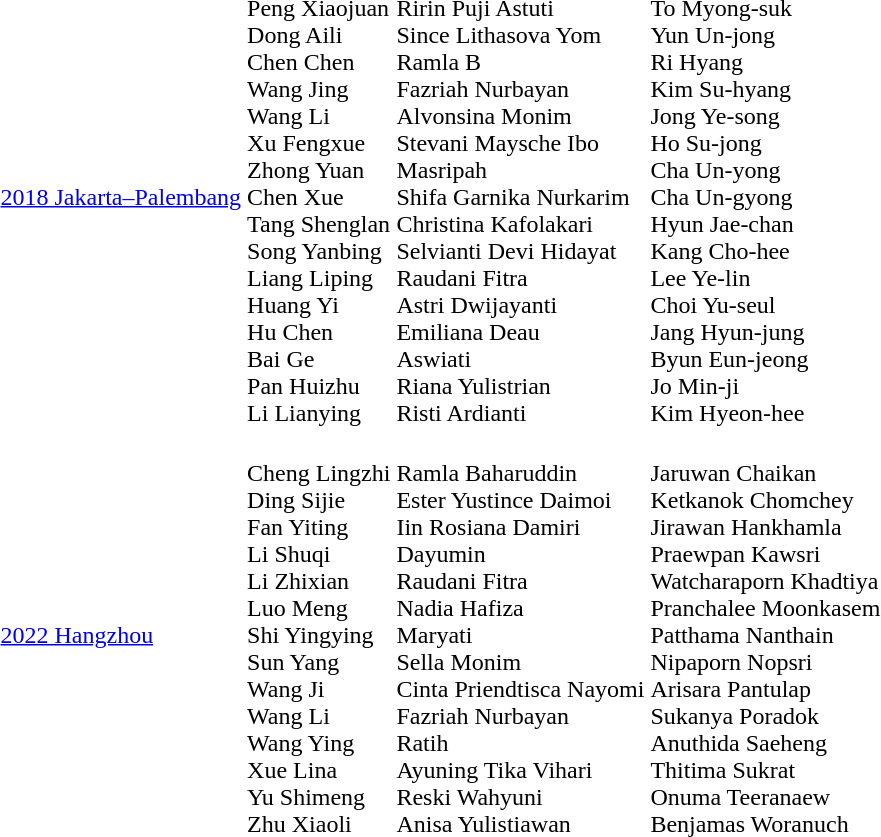<table>
<tr>
<td><a href='#'>2018 Jakarta–Palembang</a></td>
<td><br>Peng Xiaojuan<br>Dong Aili<br>Chen Chen<br>Wang Jing<br>Wang Li<br>Xu Fengxue<br>Zhong Yuan<br>Chen Xue<br>Tang Shenglan<br>Song Yanbing<br>Liang Liping<br>Huang Yi<br>Hu Chen<br>Bai Ge<br>Pan Huizhu<br>Li Lianying</td>
<td><br>Ririn Puji Astuti<br>Since Lithasova Yom<br>Ramla B<br>Fazriah Nurbayan<br>Alvonsina Monim<br>Stevani Maysche Ibo<br>Masripah<br>Shifa Garnika Nurkarim<br>Christina Kafolakari<br>Selvianti Devi Hidayat<br>Raudani Fitra<br>Astri Dwijayanti<br>Emiliana Deau<br>Aswiati<br>Riana Yulistrian<br>Risti Ardianti</td>
<td><br>To Myong-suk<br>Yun Un-jong<br>Ri Hyang<br>Kim Su-hyang<br>Jong Ye-song<br>Ho Su-jong<br>Cha Un-yong<br>Cha Un-gyong<br>Hyun Jae-chan<br>Kang Cho-hee<br>Lee Ye-lin<br>Choi Yu-seul<br>Jang Hyun-jung<br>Byun Eun-jeong<br>Jo Min-ji<br>Kim Hyeon-hee</td>
</tr>
<tr>
<td><a href='#'>2022 Hangzhou</a></td>
<td><br>Cheng Lingzhi<br>Ding Sijie<br>Fan Yiting<br>Li Shuqi<br>Li Zhixian<br>Luo Meng<br>Shi Yingying<br>Sun Yang<br>Wang Ji<br>Wang Li<br>Wang Ying<br>Xue Lina<br>Yu Shimeng<br>Zhu Xiaoli</td>
<td><br>Ramla Baharuddin<br>Ester Yustince Daimoi<br>Iin Rosiana Damiri<br>Dayumin<br>Raudani Fitra<br>Nadia Hafiza<br>Maryati<br>Sella Monim<br>Cinta Priendtisca Nayomi<br>Fazriah Nurbayan<br>Ratih<br>Ayuning Tika Vihari<br>Reski Wahyuni<br>Anisa Yulistiawan</td>
<td><br>Jaruwan Chaikan<br>Ketkanok Chomchey<br>Jirawan Hankhamla<br>Praewpan Kawsri<br>Watcharaporn Khadtiya<br>Pranchalee Moonkasem<br>Patthama Nanthain<br>Nipaporn Nopsri<br>Arisara Pantulap<br>Sukanya Poradok<br>Anuthida Saeheng<br>Thitima Sukrat<br>Onuma Teeranaew<br>Benjamas Woranuch</td>
</tr>
</table>
